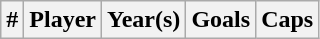<table class="wikitable sortable">
<tr>
<th width =>#</th>
<th width =>Player</th>
<th width =>Year(s)</th>
<th width =>Goals</th>
<th width =>Caps<br></th>
</tr>
</table>
